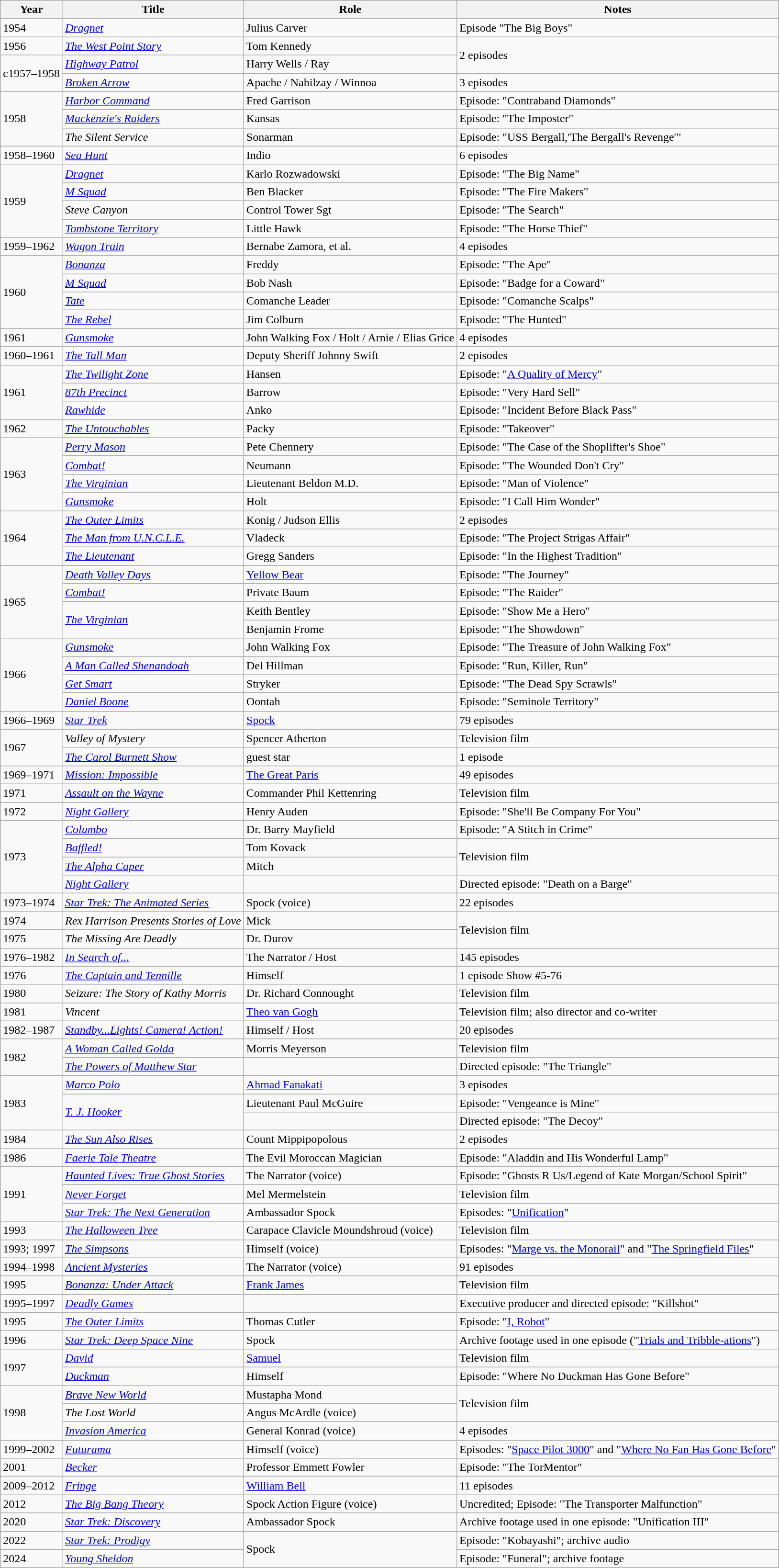<table class="wikitable sortable">
<tr>
<th>Year</th>
<th>Title</th>
<th>Role</th>
<th class="unsortable">Notes</th>
</tr>
<tr>
<td>1954</td>
<td><em><a href='#'>Dragnet</a></em></td>
<td>Julius Carver</td>
<td>Episode "The Big Boys"</td>
</tr>
<tr>
<td>1956</td>
<td><em><a href='#'>The West Point Story</a></em></td>
<td>Tom Kennedy</td>
<td rowspan="2">2 episodes</td>
</tr>
<tr>
<td rowspan="2">c1957–1958</td>
<td><em><a href='#'>Highway Patrol</a></em></td>
<td>Harry Wells / Ray</td>
</tr>
<tr>
<td><em><a href='#'>Broken Arrow</a></em></td>
<td>Apache / Nahilzay / Winnoa</td>
<td>3 episodes</td>
</tr>
<tr>
<td rowspan="3">1958</td>
<td><em><a href='#'>Harbor Command</a></em></td>
<td>Fred Garrison</td>
<td>Episode: "Contraband Diamonds"</td>
</tr>
<tr>
<td><em><a href='#'>Mackenzie's Raiders</a></em></td>
<td>Kansas</td>
<td>Episode: "The Imposter"</td>
</tr>
<tr>
<td><em>The Silent Service</em></td>
<td>Sonarman</td>
<td>Episode: "USS Bergall,′The Bergall's Revenge′"</td>
</tr>
<tr>
<td>1958–1960</td>
<td><em><a href='#'>Sea Hunt</a></em></td>
<td>Indio</td>
<td>6 episodes</td>
</tr>
<tr>
<td rowspan="4">1959</td>
<td><em><a href='#'>Dragnet</a></em></td>
<td>Karlo Rozwadowski</td>
<td>Episode: "The Big Name"</td>
</tr>
<tr>
<td><em><a href='#'>M Squad</a></em></td>
<td>Ben Blacker</td>
<td>Episode: "The Fire Makers"</td>
</tr>
<tr>
<td><em>Steve Canyon</em></td>
<td>Control Tower Sgt</td>
<td>Episode: "The Search"</td>
</tr>
<tr>
<td><em><a href='#'>Tombstone Territory</a></em></td>
<td>Little Hawk</td>
<td>Episode: "The Horse Thief"</td>
</tr>
<tr>
<td>1959–1962</td>
<td><em><a href='#'>Wagon Train</a></em></td>
<td>Bernabe Zamora, et al.</td>
<td>4 episodes</td>
</tr>
<tr>
<td rowspan="4">1960</td>
<td><em><a href='#'>Bonanza</a></em></td>
<td>Freddy</td>
<td>Episode: "The Ape"</td>
</tr>
<tr>
<td><em><a href='#'>M Squad</a></em></td>
<td>Bob Nash</td>
<td>Episode: "Badge for a Coward"</td>
</tr>
<tr>
<td><em><a href='#'>Tate</a></em></td>
<td>Comanche Leader</td>
<td>Episode: "Comanche Scalps"</td>
</tr>
<tr>
<td><em><a href='#'>The Rebel</a></em></td>
<td>Jim Colburn</td>
<td>Episode: "The Hunted"</td>
</tr>
<tr>
<td>1961</td>
<td><em><a href='#'>Gunsmoke</a></em></td>
<td>John Walking Fox / Holt / Arnie / Elias Grice</td>
<td>4 episodes</td>
</tr>
<tr>
<td>1960–1961</td>
<td><em><a href='#'>The Tall Man</a></em></td>
<td>Deputy Sheriff Johnny Swift</td>
<td>2 episodes</td>
</tr>
<tr>
<td rowspan="3">1961</td>
<td><em><a href='#'>The Twilight Zone</a></em></td>
<td>Hansen</td>
<td>Episode: "<a href='#'>A Quality of Mercy</a>"</td>
</tr>
<tr>
<td><em><a href='#'>87th Precinct</a></em></td>
<td>Barrow</td>
<td>Episode: "Very Hard Sell"</td>
</tr>
<tr>
<td><em><a href='#'>Rawhide</a></em></td>
<td>Anko</td>
<td>Episode: "Incident Before Black Pass"</td>
</tr>
<tr>
<td>1962</td>
<td><em><a href='#'>The Untouchables</a></em></td>
<td>Packy</td>
<td>Episode: "Takeover"</td>
</tr>
<tr>
<td rowspan="4">1963</td>
<td><em><a href='#'>Perry Mason</a></em></td>
<td>Pete Chennery</td>
<td>Episode: "The Case of the Shoplifter's Shoe"</td>
</tr>
<tr>
<td><em><a href='#'>Combat!</a></em></td>
<td>Neumann</td>
<td>Episode: "The Wounded Don't Cry"</td>
</tr>
<tr>
<td><em><a href='#'>The Virginian</a></em></td>
<td>Lieutenant Beldon M.D.</td>
<td>Episode: "Man of Violence"</td>
</tr>
<tr>
<td><em><a href='#'>Gunsmoke</a></em></td>
<td>Holt</td>
<td>Episode: "I Call Him Wonder"</td>
</tr>
<tr>
<td rowspan="3">1964</td>
<td><em><a href='#'>The Outer Limits</a></em></td>
<td>Konig / Judson Ellis</td>
<td>2 episodes</td>
</tr>
<tr>
<td><em><a href='#'>The Man from U.N.C.L.E.</a></em></td>
<td>Vladeck</td>
<td>Episode: "The Project Strigas Affair"</td>
</tr>
<tr>
<td><em><a href='#'>The Lieutenant</a></em></td>
<td>Gregg Sanders</td>
<td>Episode: "In the Highest Tradition"</td>
</tr>
<tr>
<td rowspan="4">1965</td>
<td><em><a href='#'>Death Valley Days</a></em></td>
<td><a href='#'>Yellow Bear</a></td>
<td>Episode: "The Journey"</td>
</tr>
<tr>
<td><em><a href='#'>Combat!</a></em></td>
<td>Private Baum</td>
<td>Episode: "The Raider"</td>
</tr>
<tr>
<td rowspan="2"><em><a href='#'>The Virginian</a></em></td>
<td>Keith Bentley</td>
<td>Episode: "Show Me a Hero"</td>
</tr>
<tr>
<td>Benjamin Frome</td>
<td>Episode: "The Showdown"</td>
</tr>
<tr>
<td rowspan="4">1966</td>
<td><em><a href='#'>Gunsmoke</a></em></td>
<td>John Walking Fox</td>
<td>Episode: "The Treasure of John Walking Fox"</td>
</tr>
<tr>
<td><em><a href='#'>A Man Called Shenandoah</a></em></td>
<td>Del Hillman</td>
<td>Episode: "Run, Killer, Run"</td>
</tr>
<tr>
<td><em><a href='#'>Get Smart</a></em></td>
<td>Stryker</td>
<td>Episode: "The Dead Spy Scrawls"</td>
</tr>
<tr>
<td><em><a href='#'>Daniel Boone</a></em></td>
<td>Oontah</td>
<td>Episode: "Seminole Territory"</td>
</tr>
<tr>
<td>1966–1969</td>
<td><em><a href='#'>Star Trek</a></em></td>
<td><a href='#'>Spock</a></td>
<td>79 episodes</td>
</tr>
<tr>
<td rowspan="2">1967</td>
<td><em>Valley of Mystery</em></td>
<td>Spencer Atherton</td>
<td>Television film</td>
</tr>
<tr>
<td><em><a href='#'>The Carol Burnett Show</a></em></td>
<td>guest star</td>
<td>1 episode</td>
</tr>
<tr>
<td>1969–1971</td>
<td><em><a href='#'>Mission: Impossible</a></em></td>
<td><a href='#'>The Great Paris</a></td>
<td>49 episodes</td>
</tr>
<tr>
<td>1971</td>
<td><em><a href='#'>Assault on the Wayne</a></em></td>
<td>Commander Phil Kettenring</td>
<td>Television film</td>
</tr>
<tr>
<td>1972</td>
<td><em><a href='#'>Night Gallery</a></em></td>
<td>Henry Auden</td>
<td>Episode: "She'll Be Company For You"</td>
</tr>
<tr>
<td rowspan="4">1973</td>
<td><em><a href='#'>Columbo</a></em></td>
<td>Dr. Barry Mayfield</td>
<td>Episode: "A Stitch in Crime"</td>
</tr>
<tr>
<td><em><a href='#'>Baffled!</a></em></td>
<td>Tom Kovack</td>
<td rowspan="2">Television film</td>
</tr>
<tr>
<td><em><a href='#'>The Alpha Caper</a></em></td>
<td>Mitch</td>
</tr>
<tr>
<td><em><a href='#'>Night Gallery</a></em></td>
<td></td>
<td>Directed episode: "Death on a Barge"</td>
</tr>
<tr>
<td>1973–1974</td>
<td><em><a href='#'>Star Trek: The Animated Series</a></em></td>
<td>Spock (voice)</td>
<td>22 episodes</td>
</tr>
<tr>
<td>1974</td>
<td><em>Rex Harrison Presents Stories of Love</em></td>
<td>Mick</td>
<td rowspan="2">Television film</td>
</tr>
<tr>
<td>1975</td>
<td><em>The Missing Are Deadly</em></td>
<td>Dr. Durov</td>
</tr>
<tr>
<td>1976–1982</td>
<td><em><a href='#'>In Search of...</a></em></td>
<td>The Narrator / Host</td>
<td>145 episodes</td>
</tr>
<tr>
<td>1976</td>
<td><em><a href='#'>The Captain and Tennille</a></em></td>
<td>Himself</td>
<td>1 episode Show #5-76</td>
</tr>
<tr>
<td>1980</td>
<td><em>Seizure: The Story of Kathy Morris</em></td>
<td>Dr. Richard Connought</td>
<td>Television film</td>
</tr>
<tr>
<td>1981</td>
<td><em>Vincent</em></td>
<td><a href='#'>Theo van Gogh</a></td>
<td>Television film; also director and co-writer</td>
</tr>
<tr>
<td>1982–1987</td>
<td><em><a href='#'>Standby...Lights! Camera! Action!</a></em></td>
<td>Himself / Host</td>
<td>20 episodes</td>
</tr>
<tr>
<td rowspan="2">1982</td>
<td><em><a href='#'>A Woman Called Golda</a></em></td>
<td>Morris Meyerson</td>
<td>Television film</td>
</tr>
<tr>
<td><em><a href='#'>The Powers of Matthew Star</a></em></td>
<td></td>
<td>Directed episode: "The Triangle"</td>
</tr>
<tr>
<td rowspan="3">1983</td>
<td><em><a href='#'>Marco Polo</a></em></td>
<td><a href='#'>Ahmad Fanakati</a></td>
<td>3 episodes</td>
</tr>
<tr>
<td rowspan="2"><em><a href='#'>T. J. Hooker</a></em></td>
<td>Lieutenant Paul McGuire</td>
<td>Episode: "Vengeance is Mine"</td>
</tr>
<tr>
<td></td>
<td>Directed episode: "The Decoy"</td>
</tr>
<tr>
<td>1984</td>
<td><em><a href='#'>The Sun Also Rises</a></em></td>
<td>Count Mippipopolous</td>
<td>2 episodes</td>
</tr>
<tr>
<td>1986</td>
<td><em><a href='#'>Faerie Tale Theatre</a></em></td>
<td>The Evil Moroccan Magician</td>
<td>Episode: "Aladdin and His Wonderful Lamp"</td>
</tr>
<tr>
<td rowspan="3">1991</td>
<td><em><a href='#'>Haunted Lives: True Ghost Stories</a></em></td>
<td>The Narrator (voice)</td>
<td>Episode: "Ghosts R Us/Legend of Kate Morgan/School Spirit"</td>
</tr>
<tr>
<td><em><a href='#'>Never Forget</a></em></td>
<td>Mel Mermelstein</td>
<td>Television film</td>
</tr>
<tr>
<td><em><a href='#'>Star Trek: The Next Generation</a></em></td>
<td>Ambassador Spock</td>
<td>Episodes: "<a href='#'>Unification</a>"</td>
</tr>
<tr>
<td>1993</td>
<td><em><a href='#'>The Halloween Tree</a></em></td>
<td>Carapace Clavicle Moundshroud (voice)</td>
<td>Television film</td>
</tr>
<tr>
<td>1993; 1997</td>
<td><em><a href='#'>The Simpsons</a></em></td>
<td>Himself (voice)</td>
<td>Episodes: "<a href='#'>Marge vs. the Monorail</a>" and "<a href='#'>The Springfield Files</a>"</td>
</tr>
<tr>
<td>1994–1998</td>
<td><em><a href='#'>Ancient Mysteries</a></em></td>
<td>The Narrator (voice)</td>
<td>91 episodes</td>
</tr>
<tr>
<td>1995</td>
<td><em><a href='#'>Bonanza: Under Attack</a></em></td>
<td><a href='#'>Frank James</a></td>
<td>Television film</td>
</tr>
<tr>
<td>1995–1997</td>
<td><em><a href='#'>Deadly Games</a></em></td>
<td></td>
<td>Executive producer and directed episode: "Killshot"</td>
</tr>
<tr>
<td>1995</td>
<td><em><a href='#'>The Outer Limits</a></em></td>
<td>Thomas Cutler</td>
<td>Episode: "<a href='#'>I, Robot</a>"</td>
</tr>
<tr>
<td>1996</td>
<td><em><a href='#'>Star Trek: Deep Space Nine</a></em></td>
<td>Spock</td>
<td>Archive footage used in one episode ("<a href='#'>Trials and Tribble-ations</a>")</td>
</tr>
<tr>
<td rowspan="2">1997</td>
<td><em><a href='#'>David</a></em></td>
<td><a href='#'>Samuel</a></td>
<td>Television film</td>
</tr>
<tr>
<td><em><a href='#'>Duckman</a></em></td>
<td>Himself</td>
<td>Episode: "Where No Duckman Has Gone Before"</td>
</tr>
<tr>
<td rowspan="3">1998</td>
<td><em><a href='#'>Brave New World</a></em></td>
<td>Mustapha Mond</td>
<td rowspan="2">Television film</td>
</tr>
<tr>
<td><em>The Lost World</em></td>
<td>Angus McArdle (voice)</td>
</tr>
<tr>
<td><em><a href='#'>Invasion America</a></em></td>
<td>General Konrad (voice)</td>
<td>4 episodes</td>
</tr>
<tr>
<td>1999–2002</td>
<td><em><a href='#'>Futurama</a></em></td>
<td>Himself (voice)</td>
<td>Episodes: "<a href='#'>Space Pilot 3000</a>" and "<a href='#'>Where No Fan Has Gone Before</a>"</td>
</tr>
<tr>
<td>2001</td>
<td><em><a href='#'>Becker</a></em></td>
<td>Professor Emmett Fowler</td>
<td>Episode: "The TorMentor"</td>
</tr>
<tr>
<td>2009–2012</td>
<td><em><a href='#'>Fringe</a></em></td>
<td><a href='#'>William Bell</a></td>
<td>11 episodes</td>
</tr>
<tr>
<td>2012</td>
<td><em><a href='#'>The Big Bang Theory</a></em></td>
<td>Spock Action Figure (voice)</td>
<td>Uncredited; Episode: "The Transporter Malfunction"</td>
</tr>
<tr>
<td>2020</td>
<td><em><a href='#'>Star Trek: Discovery</a></em></td>
<td>Ambassador Spock</td>
<td>Archive footage used in one episode: "Unification III"</td>
</tr>
<tr>
<td>2022</td>
<td><em><a href='#'>Star Trek: Prodigy</a></em></td>
<td rowspan="2">Spock</td>
<td>Episode: "Kobayashi"; archive audio</td>
</tr>
<tr>
<td>2024</td>
<td><em><a href='#'>Young Sheldon</a></em></td>
<td>Episode: "Funeral"; archive footage</td>
</tr>
</table>
